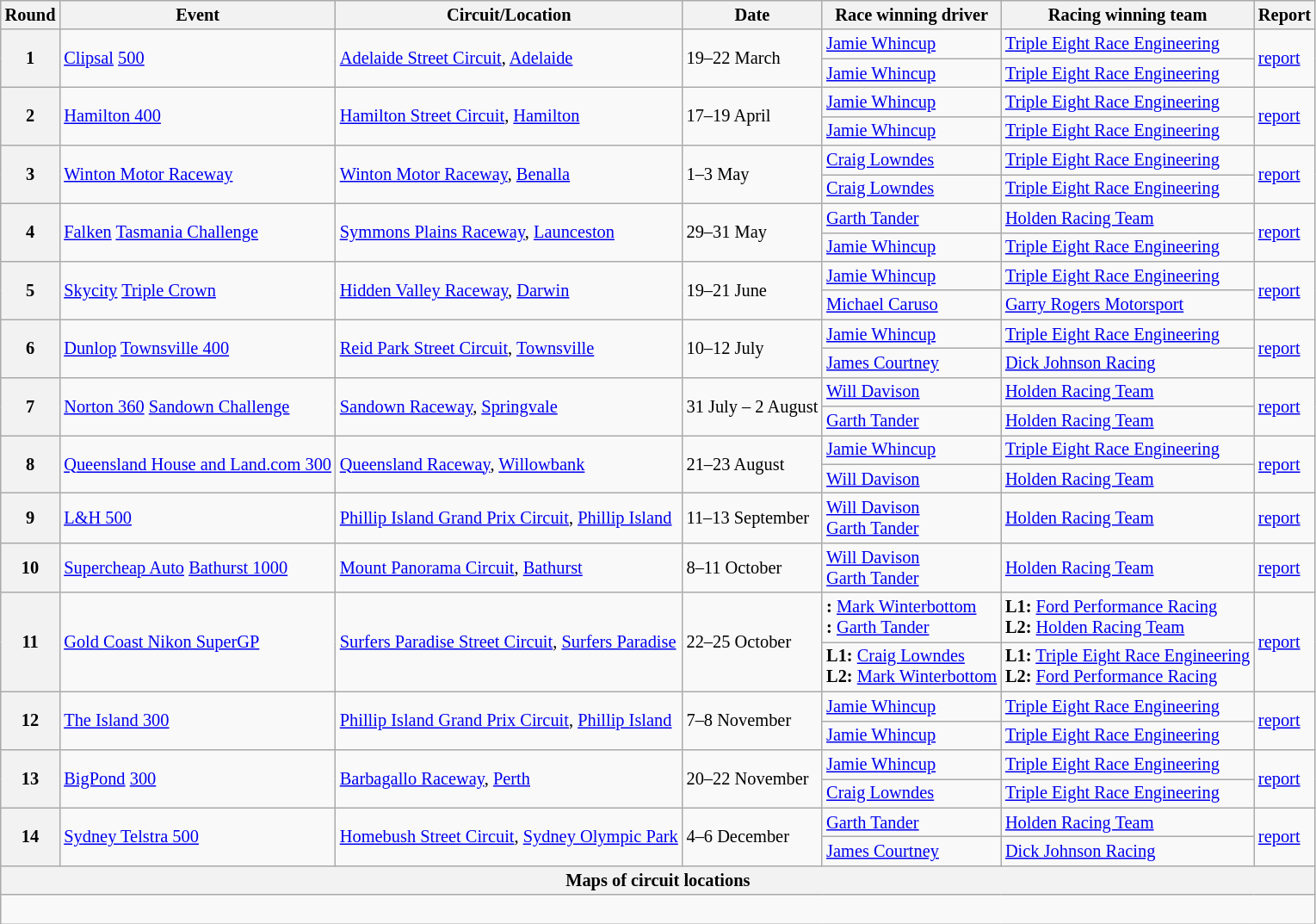<table class="wikitable" style="font-size: 85%">
<tr>
<th>Round</th>
<th>Event</th>
<th>Circuit/Location</th>
<th>Date</th>
<th>Race winning driver</th>
<th>Racing winning team</th>
<th>Report</th>
</tr>
<tr>
<th rowspan=2>1</th>
<td rowspan=2> <a href='#'>Clipsal</a> <a href='#'>500</a></td>
<td rowspan=2><a href='#'>Adelaide Street Circuit</a>, <a href='#'>Adelaide</a></td>
<td rowspan=2>19–22 March</td>
<td><a href='#'>Jamie Whincup</a></td>
<td><a href='#'>Triple Eight Race Engineering</a></td>
<td rowspan=2><a href='#'>report</a></td>
</tr>
<tr>
<td><a href='#'>Jamie Whincup</a></td>
<td><a href='#'>Triple Eight Race Engineering</a></td>
</tr>
<tr>
<th rowspan=2>2</th>
<td rowspan=2> <a href='#'>Hamilton 400</a></td>
<td rowspan=2><a href='#'>Hamilton Street Circuit</a>, <a href='#'>Hamilton</a></td>
<td rowspan=2>17–19 April</td>
<td><a href='#'>Jamie Whincup</a></td>
<td><a href='#'>Triple Eight Race Engineering</a></td>
<td rowspan=2><a href='#'>report</a></td>
</tr>
<tr>
<td><a href='#'>Jamie Whincup</a></td>
<td><a href='#'>Triple Eight Race Engineering</a></td>
</tr>
<tr>
<th rowspan=2>3</th>
<td rowspan=2> <a href='#'>Winton Motor Raceway</a></td>
<td rowspan=2><a href='#'>Winton Motor Raceway</a>, <a href='#'>Benalla</a></td>
<td rowspan=2>1–3 May</td>
<td><a href='#'>Craig Lowndes</a></td>
<td><a href='#'>Triple Eight Race Engineering</a></td>
<td rowspan=2><a href='#'>report</a></td>
</tr>
<tr>
<td><a href='#'>Craig Lowndes</a></td>
<td><a href='#'>Triple Eight Race Engineering</a></td>
</tr>
<tr>
<th rowspan=2>4</th>
<td rowspan=2> <a href='#'>Falken</a> <a href='#'>Tasmania Challenge</a></td>
<td rowspan=2><a href='#'>Symmons Plains Raceway</a>, <a href='#'>Launceston</a></td>
<td rowspan=2>29–31 May</td>
<td><a href='#'>Garth Tander</a></td>
<td><a href='#'>Holden Racing Team</a></td>
<td rowspan=2><a href='#'>report</a></td>
</tr>
<tr>
<td><a href='#'>Jamie Whincup</a></td>
<td><a href='#'>Triple Eight Race Engineering</a></td>
</tr>
<tr>
<th rowspan=2>5</th>
<td rowspan=2> <a href='#'>Skycity</a> <a href='#'>Triple Crown</a></td>
<td rowspan=2><a href='#'>Hidden Valley Raceway</a>, <a href='#'>Darwin</a></td>
<td rowspan=2>19–21 June</td>
<td><a href='#'>Jamie Whincup</a></td>
<td><a href='#'>Triple Eight Race Engineering</a></td>
<td rowspan=2><a href='#'>report</a></td>
</tr>
<tr>
<td><a href='#'>Michael Caruso</a></td>
<td><a href='#'>Garry Rogers Motorsport</a></td>
</tr>
<tr>
<th rowspan=2>6</th>
<td rowspan=2> <a href='#'>Dunlop</a> <a href='#'>Townsville 400</a></td>
<td rowspan=2><a href='#'>Reid Park Street Circuit</a>, <a href='#'>Townsville</a></td>
<td rowspan=2>10–12 July</td>
<td><a href='#'>Jamie Whincup</a></td>
<td><a href='#'>Triple Eight Race Engineering</a></td>
<td rowspan=2><a href='#'>report</a></td>
</tr>
<tr>
<td><a href='#'>James Courtney</a></td>
<td><a href='#'>Dick Johnson Racing</a></td>
</tr>
<tr>
<th rowspan=2>7</th>
<td rowspan=2> <a href='#'>Norton 360</a> <a href='#'>Sandown Challenge</a></td>
<td rowspan=2><a href='#'>Sandown Raceway</a>, <a href='#'>Springvale</a></td>
<td rowspan=2>31 July – 2 August</td>
<td><a href='#'>Will Davison</a></td>
<td><a href='#'>Holden Racing Team</a></td>
<td rowspan=2><a href='#'>report</a></td>
</tr>
<tr>
<td><a href='#'>Garth Tander</a></td>
<td><a href='#'>Holden Racing Team</a></td>
</tr>
<tr>
<th rowspan=2>8</th>
<td rowspan=2> <a href='#'>Queensland House and Land.com 300</a></td>
<td rowspan=2><a href='#'>Queensland Raceway</a>, <a href='#'>Willowbank</a></td>
<td rowspan=2>21–23 August</td>
<td><a href='#'>Jamie Whincup</a></td>
<td><a href='#'>Triple Eight Race Engineering</a></td>
<td rowspan=2><a href='#'>report</a></td>
</tr>
<tr>
<td><a href='#'>Will Davison</a></td>
<td><a href='#'>Holden Racing Team</a></td>
</tr>
<tr>
<th>9</th>
<td> <a href='#'>L&H 500</a></td>
<td><a href='#'>Phillip Island Grand Prix Circuit</a>, <a href='#'>Phillip Island</a></td>
<td>11–13 September</td>
<td><a href='#'>Will Davison</a><br><a href='#'>Garth Tander</a></td>
<td><a href='#'>Holden Racing Team</a></td>
<td><a href='#'>report</a></td>
</tr>
<tr>
<th>10</th>
<td> <a href='#'>Supercheap Auto</a> <a href='#'>Bathurst 1000</a></td>
<td><a href='#'>Mount Panorama Circuit</a>, <a href='#'>Bathurst</a></td>
<td>8–11 October</td>
<td><a href='#'>Will Davison</a><br><a href='#'>Garth Tander</a></td>
<td><a href='#'>Holden Racing Team</a></td>
<td><a href='#'>report</a></td>
</tr>
<tr>
<th rowspan=2>11</th>
<td rowspan=2> <a href='#'>Gold Coast Nikon SuperGP</a></td>
<td rowspan=2><a href='#'>Surfers Paradise Street Circuit</a>, <a href='#'>Surfers Paradise</a></td>
<td rowspan=2>22–25 October</td>
<td><strong>:</strong> <a href='#'>Mark Winterbottom</a><br><strong>:</strong> <a href='#'>Garth Tander</a></td>
<td><strong>L1:</strong> <a href='#'>Ford Performance Racing</a><br><strong>L2:</strong> <a href='#'>Holden Racing Team</a></td>
<td rowspan=2><a href='#'>report</a></td>
</tr>
<tr>
<td><strong>L1:</strong> <a href='#'>Craig Lowndes</a><br><strong>L2:</strong> <a href='#'>Mark Winterbottom</a></td>
<td><strong>L1:</strong> <a href='#'>Triple Eight Race Engineering</a><br><strong>L2:</strong> <a href='#'>Ford Performance Racing</a></td>
</tr>
<tr>
<th rowspan=2>12</th>
<td rowspan=2> <a href='#'>The Island 300</a></td>
<td rowspan=2><a href='#'>Phillip Island Grand Prix Circuit</a>, <a href='#'>Phillip Island</a></td>
<td rowspan=2>7–8 November</td>
<td><a href='#'>Jamie Whincup</a></td>
<td><a href='#'>Triple Eight Race Engineering</a></td>
<td rowspan=2><a href='#'>report</a></td>
</tr>
<tr>
<td><a href='#'>Jamie Whincup</a></td>
<td><a href='#'>Triple Eight Race Engineering</a></td>
</tr>
<tr>
<th rowspan=2>13</th>
<td rowspan=2> <a href='#'>BigPond</a> <a href='#'>300</a></td>
<td rowspan=2><a href='#'>Barbagallo Raceway</a>, <a href='#'>Perth</a></td>
<td rowspan=2>20–22 November</td>
<td><a href='#'>Jamie Whincup</a></td>
<td><a href='#'>Triple Eight Race Engineering</a></td>
<td rowspan=2><a href='#'>report</a></td>
</tr>
<tr>
<td><a href='#'>Craig Lowndes</a></td>
<td><a href='#'>Triple Eight Race Engineering</a></td>
</tr>
<tr>
<th rowspan=2>14</th>
<td rowspan=2> <a href='#'>Sydney Telstra 500</a></td>
<td rowspan=2><a href='#'>Homebush Street Circuit</a>, <a href='#'>Sydney Olympic Park</a></td>
<td rowspan=2>4–6 December</td>
<td><a href='#'>Garth Tander</a></td>
<td><a href='#'>Holden Racing Team</a></td>
<td rowspan=2><a href='#'>report</a></td>
</tr>
<tr>
<td><a href='#'>James Courtney</a></td>
<td><a href='#'>Dick Johnson Racing</a></td>
</tr>
<tr>
<th colspan=7>Maps of circuit locations</th>
</tr>
<tr>
<td colspan=7><br>



</td>
</tr>
</table>
